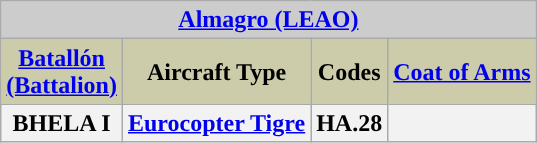<table class="wikitable">
<tr>
<th style= "background:#cccccc;" colspan=4;><a href='#'>Almagro (LEAO)</a></th>
</tr>
<tr>
<th style="text-align: center; background: #ccccaa;"><a href='#'>Batallón<br>(Battalion)</a></th>
<th style="text-align: center; background: #ccccaa;">Aircraft Type</th>
<th style="text-align: center; background: #ccccaa;">Codes</th>
<th style="text-align: center; background: #ccccaa;"><a href='#'>Coat of Arms</a></th>
</tr>
<tr>
<th style="text-align: center;">BHELA I</th>
<th><a href='#'>Eurocopter Tigre</a></th>
<th>HA.28</th>
<th></th>
</tr>
</table>
